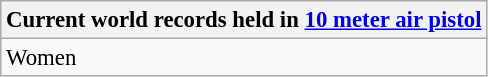<table class="wikitable" style="font-size: 95%">
<tr>
<th colspan=9>Current world records held in <a href='#'>10 meter air pistol</a></th>
</tr>
<tr>
<td>Women<br></td>
</tr>
</table>
